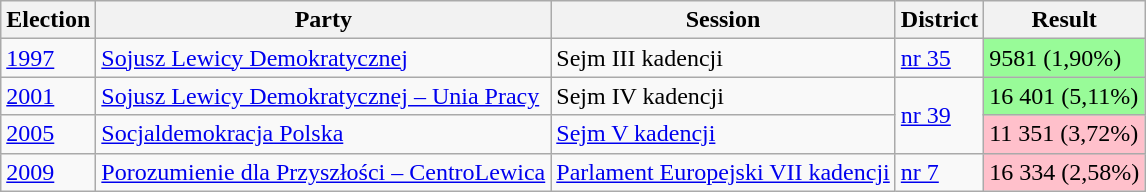<table class="wikitable unsortable" align="center">
<tr>
<th>Election</th>
<th>Party</th>
<th>Session</th>
<th>District</th>
<th>Result</th>
</tr>
<tr>
<td><a href='#'>1997</a></td>
<td><a href='#'>Sojusz Lewicy Demokratycznej</a></td>
<td>Sejm III kadencji</td>
<td><a href='#'>nr 35</a></td>
<td style="background:palegreen;">9581 (1,90%)</td>
</tr>
<tr>
<td><a href='#'>2001</a></td>
<td><a href='#'>Sojusz Lewicy Demokratycznej – Unia Pracy</a></td>
<td>Sejm IV kadencji</td>
<td rowspan="2"><a href='#'>nr 39</a></td>
<td style="background:palegreen;">16 401 (5,11%)</td>
</tr>
<tr>
<td><a href='#'>2005</a></td>
<td><a href='#'>Socjaldemokracja Polska</a></td>
<td><a href='#'>Sejm V kadencji</a></td>
<td style="background:pink;">11 351 (3,72%)</td>
</tr>
<tr>
<td><a href='#'>2009</a></td>
<td><a href='#'>Porozumienie dla Przyszłości – CentroLewica</a></td>
<td><a href='#'>Parlament Europejski VII kadencji</a></td>
<td><a href='#'>nr 7</a></td>
<td style="background:pink;">16 334 (2,58%)</td>
</tr>
</table>
